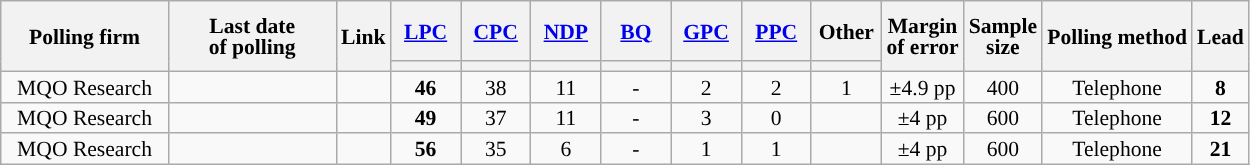<table class="wikitable sortable mw-datatable" style="text-align:center;font-size:90%;line-height:14px;">
<tr style="height:40px;">
<th rowspan="2" style="width:105px;">Polling firm</th>
<th rowspan="2" style="width:105px;">Last date<br>of polling</th>
<th rowspan="2">Link</th>
<th class="unsortable" style="width:40px;"><a href='#'>LPC</a></th>
<th class="unsortable" style="width:40px;"><a href='#'>CPC</a></th>
<th class="unsortable" style="width:40px;"><a href='#'>NDP</a></th>
<th class="unsortable" style="width:40px;"><a href='#'>BQ</a></th>
<th class="unsortable" style="width:40px;"><a href='#'>GPC</a></th>
<th class="unsortable" style="width:40px;"><a href='#'>PPC</a></th>
<th class="unsortable" style="width:40px;">Other</th>
<th rowspan="2">Margin<br>of error</th>
<th rowspan="2">Sample<br>size</th>
<th rowspan="2">Polling method</th>
<th rowspan="2">Lead</th>
</tr>
<tr>
<th style="background:"></th>
<th style="background:"></th>
<th style="background:"></th>
<th style="background:"></th>
<th style="background:"></th>
<th style="background:"></th>
<th style="background:"></th>
</tr>
<tr>
<td>MQO Research</td>
<td></td>
<td></td>
<td><strong>46</strong></td>
<td>38</td>
<td>11</td>
<td>-</td>
<td>2</td>
<td>2</td>
<td>1</td>
<td>±4.9 pp</td>
<td>400</td>
<td>Telephone</td>
<td><strong>8</strong></td>
</tr>
<tr>
<td>MQO Research</td>
<td></td>
<td></td>
<td><strong>49</strong></td>
<td>37</td>
<td>11</td>
<td>-</td>
<td>3</td>
<td>0</td>
<td></td>
<td>±4 pp</td>
<td>600</td>
<td>Telephone</td>
<td><strong>12</strong></td>
</tr>
<tr>
<td>MQO Research</td>
<td></td>
<td></td>
<td><strong>56</strong></td>
<td>35</td>
<td>6</td>
<td>-</td>
<td>1</td>
<td>1</td>
<td></td>
<td>±4 pp</td>
<td>600</td>
<td>Telephone</td>
<td><strong>21</strong></td>
</tr>
</table>
